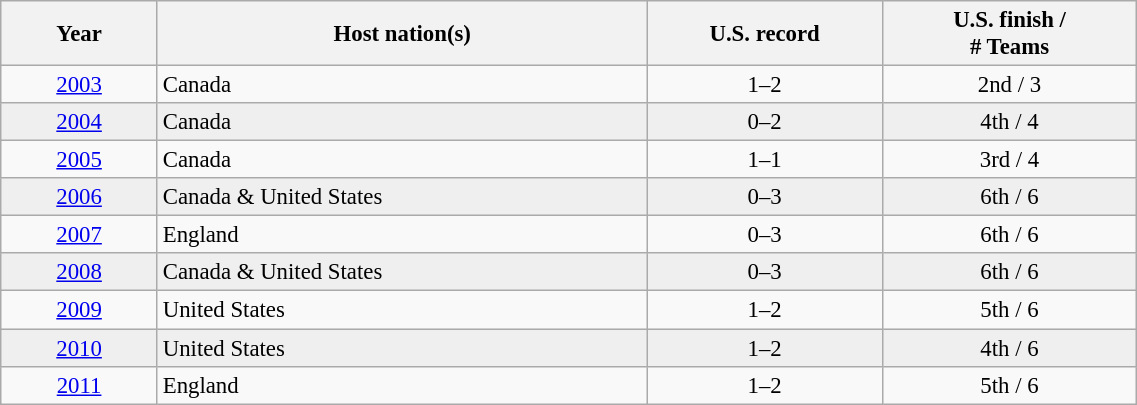<table class="wikitable" style="font-size:95%; width: 60%; text-align: center;">
<tr>
<th width=8%>Year</th>
<th width=25%>Host nation(s)</th>
<th width=12%>U.S. record</th>
<th width=13%>U.S. finish / <br> # Teams</th>
</tr>
<tr>
<td><a href='#'>2003</a></td>
<td style="text-align:left"> Canada</td>
<td>1–2</td>
<td>2nd / 3</td>
</tr>
<tr style="background: #efefef;">
<td><a href='#'>2004</a></td>
<td style="text-align:left"> Canada</td>
<td>0–2</td>
<td>4th / 4</td>
</tr>
<tr>
<td><a href='#'>2005</a></td>
<td style="text-align:left"> Canada</td>
<td>1–1</td>
<td>3rd / 4</td>
</tr>
<tr style="background: #efefef;">
<td><a href='#'>2006</a></td>
<td style="text-align:left">  Canada & United States</td>
<td>0–3</td>
<td>6th / 6</td>
</tr>
<tr>
<td><a href='#'>2007</a></td>
<td style="text-align:left"> England</td>
<td>0–3</td>
<td>6th / 6</td>
</tr>
<tr style="background: #efefef;">
<td><a href='#'>2008</a></td>
<td style="text-align:left">  Canada & United States</td>
<td>0–3</td>
<td>6th / 6</td>
</tr>
<tr>
<td><a href='#'>2009</a></td>
<td style="text-align:left"> United States</td>
<td>1–2</td>
<td>5th / 6</td>
</tr>
<tr style="background: #efefef;">
<td><a href='#'>2010</a></td>
<td style="text-align:left"> United States</td>
<td>1–2</td>
<td>4th / 6</td>
</tr>
<tr>
<td><a href='#'>2011</a></td>
<td style="text-align:left"> England</td>
<td>1–2</td>
<td>5th / 6</td>
</tr>
</table>
